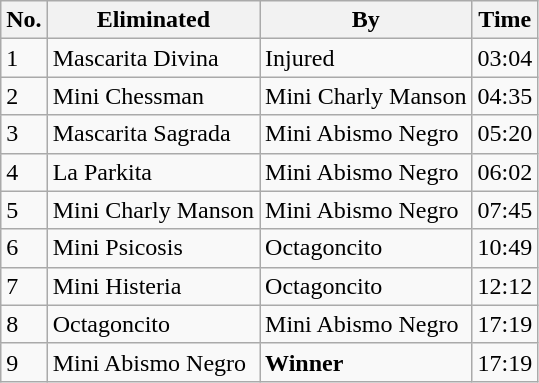<table class="wikitable">
<tr>
<th><strong>No.</strong></th>
<th><strong>Eliminated</strong></th>
<th><strong>By</strong></th>
<th><strong>Time</strong></th>
</tr>
<tr>
<td>1</td>
<td>Mascarita Divina</td>
<td>Injured</td>
<td>03:04</td>
</tr>
<tr>
<td>2</td>
<td>Mini Chessman</td>
<td>Mini Charly Manson</td>
<td>04:35</td>
</tr>
<tr>
<td>3</td>
<td>Mascarita Sagrada</td>
<td>Mini Abismo Negro</td>
<td>05:20</td>
</tr>
<tr>
<td>4</td>
<td>La Parkita</td>
<td>Mini Abismo Negro</td>
<td>06:02</td>
</tr>
<tr>
<td>5</td>
<td>Mini Charly Manson</td>
<td>Mini Abismo Negro</td>
<td>07:45</td>
</tr>
<tr>
<td>6</td>
<td>Mini Psicosis</td>
<td>Octagoncito</td>
<td>10:49</td>
</tr>
<tr>
<td>7</td>
<td>Mini Histeria</td>
<td>Octagoncito</td>
<td>12:12</td>
</tr>
<tr>
<td>8</td>
<td>Octagoncito</td>
<td>Mini Abismo Negro</td>
<td>17:19</td>
</tr>
<tr>
<td>9</td>
<td>Mini Abismo Negro</td>
<td><strong>Winner</strong></td>
<td>17:19</td>
</tr>
</table>
